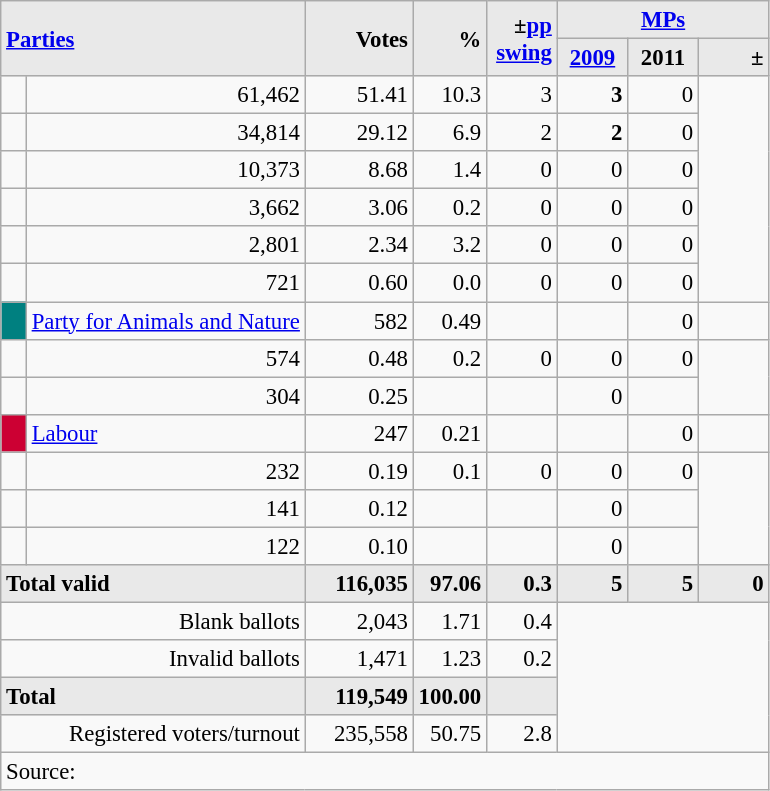<table class="wikitable" style="text-align:right; font-size:95%;">
<tr>
<th rowspan="2" colspan="2" style="background:#e9e9e9; text-align:left;" alignleft><a href='#'>Parties</a></th>
<th rowspan="2" style="background:#e9e9e9; text-align:right;">Votes</th>
<th rowspan="2" style="background:#e9e9e9; text-align:right;">%</th>
<th rowspan="2" style="background:#e9e9e9; text-align:right;">±<a href='#'>pp</a> <a href='#'>swing</a></th>
<th colspan="3" style="background:#e9e9e9; text-align:center;"><a href='#'>MPs</a></th>
</tr>
<tr style="background-color:#E9E9E9">
<th style="background-color:#E9E9E9;text-align:center;"><a href='#'>2009</a></th>
<th style="background-color:#E9E9E9;text-align:center;">2011</th>
<th style="background:#e9e9e9; text-align:right;">±</th>
</tr>
<tr>
<td></td>
<td>61,462</td>
<td>51.41</td>
<td>10.3</td>
<td>3</td>
<td><strong>3</strong></td>
<td>0</td>
</tr>
<tr>
<td></td>
<td>34,814</td>
<td>29.12</td>
<td>6.9</td>
<td>2</td>
<td><strong>2</strong></td>
<td>0</td>
</tr>
<tr>
<td></td>
<td>10,373</td>
<td>8.68</td>
<td>1.4</td>
<td>0</td>
<td>0</td>
<td>0</td>
</tr>
<tr>
<td></td>
<td>3,662</td>
<td>3.06</td>
<td>0.2</td>
<td>0</td>
<td>0</td>
<td>0</td>
</tr>
<tr>
<td></td>
<td>2,801</td>
<td>2.34</td>
<td>3.2</td>
<td>0</td>
<td>0</td>
<td>0</td>
</tr>
<tr>
<td></td>
<td>721</td>
<td>0.60</td>
<td>0.0</td>
<td>0</td>
<td>0</td>
<td>0</td>
</tr>
<tr>
<td style="width: 10px" bgcolor="teal" align="center"></td>
<td align="left"><a href='#'>Party for Animals and Nature</a></td>
<td>582</td>
<td>0.49</td>
<td></td>
<td></td>
<td>0</td>
<td></td>
</tr>
<tr>
<td></td>
<td>574</td>
<td>0.48</td>
<td>0.2</td>
<td>0</td>
<td>0</td>
<td>0</td>
</tr>
<tr>
<td></td>
<td>304</td>
<td>0.25</td>
<td></td>
<td></td>
<td>0</td>
<td></td>
</tr>
<tr>
<td style="width: 10px" bgcolor=#CC0033 align="center"></td>
<td align=left><a href='#'>Labour</a></td>
<td>247</td>
<td>0.21</td>
<td></td>
<td></td>
<td>0</td>
<td></td>
</tr>
<tr>
<td></td>
<td>232</td>
<td>0.19</td>
<td>0.1</td>
<td>0</td>
<td>0</td>
<td>0</td>
</tr>
<tr>
<td></td>
<td>141</td>
<td>0.12</td>
<td></td>
<td></td>
<td>0</td>
<td></td>
</tr>
<tr>
<td></td>
<td>122</td>
<td>0.10</td>
<td></td>
<td></td>
<td>0</td>
<td></td>
</tr>
<tr>
<td colspan=2 align=left style="background-color:#E9E9E9"><strong>Total valid</strong></td>
<td width="65" align="right" style="background-color:#E9E9E9"><strong>116,035</strong></td>
<td width="40" align="right" style="background-color:#E9E9E9"><strong>97.06</strong></td>
<td width="40" align="right" style="background-color:#E9E9E9"><strong>0.3</strong></td>
<td width="40" align="right" style="background-color:#E9E9E9"><strong>5</strong></td>
<td width="40" align="right" style="background-color:#E9E9E9"><strong>5</strong></td>
<td width="40" align="right" style="background-color:#E9E9E9"><strong>0</strong></td>
</tr>
<tr>
<td colspan=2>Blank ballots</td>
<td>2,043</td>
<td>1.71</td>
<td>0.4</td>
<td colspan=4 rowspan=4></td>
</tr>
<tr>
<td colspan=2>Invalid ballots</td>
<td>1,471</td>
<td>1.23</td>
<td>0.2</td>
</tr>
<tr>
<td colspan=2 align=left style="background-color:#E9E9E9"><strong>Total</strong></td>
<td width="50" align="right" style="background-color:#E9E9E9"><strong>119,549</strong></td>
<td width="40" align="right" style="background-color:#E9E9E9"><strong>100.00</strong></td>
<td width="40" align="right" style="background-color:#E9E9E9"></td>
</tr>
<tr>
<td colspan=2>Registered voters/turnout</td>
<td>235,558</td>
<td>50.75</td>
<td>2.8</td>
</tr>
<tr>
<td colspan=11 align=left>Source: </td>
</tr>
</table>
